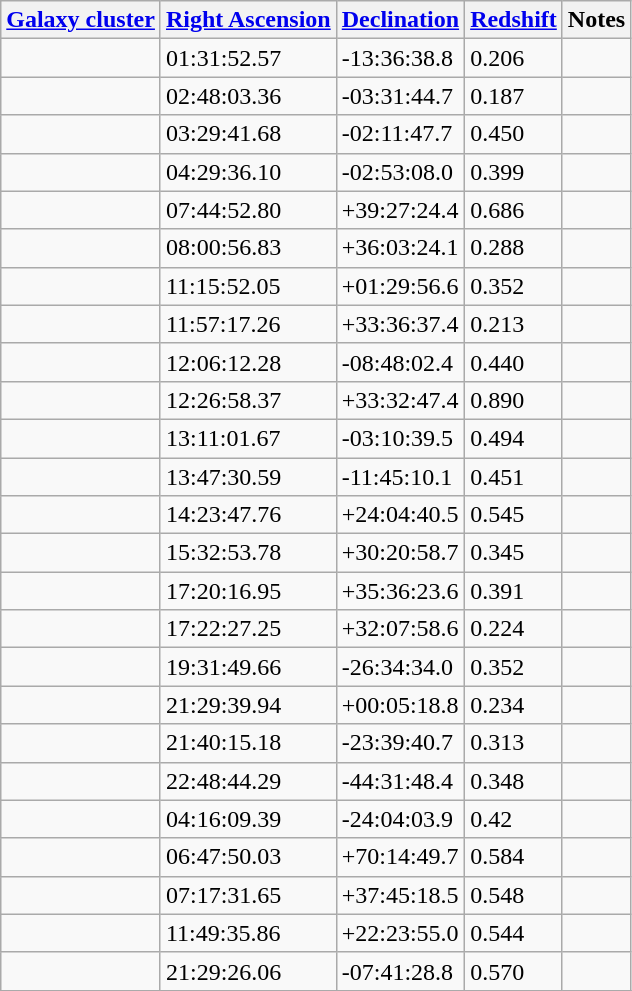<table class="sortable wikitable">
<tr>
<th><a href='#'>Galaxy cluster</a></th>
<th><a href='#'>Right Ascension</a></th>
<th><a href='#'>Declination</a></th>
<th><a href='#'>Redshift</a></th>
<th>Notes</th>
</tr>
<tr>
<td></td>
<td>01:31:52.57</td>
<td>-13:36:38.8</td>
<td>0.206</td>
<td></td>
</tr>
<tr>
<td></td>
<td>02:48:03.36</td>
<td>-03:31:44.7</td>
<td>0.187</td>
<td></td>
</tr>
<tr>
<td></td>
<td>03:29:41.68</td>
<td>-02:11:47.7</td>
<td>0.450</td>
<td></td>
</tr>
<tr>
<td></td>
<td>04:29:36.10</td>
<td>-02:53:08.0</td>
<td>0.399</td>
<td></td>
</tr>
<tr>
<td></td>
<td>07:44:52.80</td>
<td>+39:27:24.4</td>
<td>0.686</td>
<td></td>
</tr>
<tr>
<td></td>
<td>08:00:56.83</td>
<td>+36:03:24.1</td>
<td>0.288</td>
<td></td>
</tr>
<tr>
<td></td>
<td>11:15:52.05</td>
<td>+01:29:56.6</td>
<td>0.352</td>
<td></td>
</tr>
<tr>
<td></td>
<td>11:57:17.26</td>
<td>+33:36:37.4</td>
<td>0.213</td>
<td></td>
</tr>
<tr>
<td></td>
<td>12:06:12.28</td>
<td>-08:48:02.4</td>
<td>0.440</td>
<td></td>
</tr>
<tr>
<td></td>
<td>12:26:58.37</td>
<td>+33:32:47.4</td>
<td>0.890</td>
<td></td>
</tr>
<tr>
<td></td>
<td>13:11:01.67</td>
<td>-03:10:39.5</td>
<td>0.494</td>
<td></td>
</tr>
<tr>
<td></td>
<td>13:47:30.59</td>
<td>-11:45:10.1</td>
<td>0.451</td>
<td></td>
</tr>
<tr>
<td></td>
<td>14:23:47.76</td>
<td>+24:04:40.5</td>
<td>0.545</td>
<td></td>
</tr>
<tr>
<td></td>
<td>15:32:53.78</td>
<td>+30:20:58.7</td>
<td>0.345</td>
<td></td>
</tr>
<tr>
<td></td>
<td>17:20:16.95</td>
<td>+35:36:23.6</td>
<td>0.391</td>
<td></td>
</tr>
<tr>
<td></td>
<td>17:22:27.25</td>
<td>+32:07:58.6</td>
<td>0.224</td>
<td></td>
</tr>
<tr>
<td></td>
<td>19:31:49.66</td>
<td>-26:34:34.0</td>
<td>0.352</td>
<td></td>
</tr>
<tr>
<td></td>
<td>21:29:39.94</td>
<td>+00:05:18.8</td>
<td>0.234</td>
<td></td>
</tr>
<tr>
<td></td>
<td>21:40:15.18</td>
<td>-23:39:40.7</td>
<td>0.313</td>
<td></td>
</tr>
<tr>
<td></td>
<td>22:48:44.29</td>
<td>-44:31:48.4</td>
<td>0.348</td>
<td></td>
</tr>
<tr>
<td></td>
<td>04:16:09.39</td>
<td>-24:04:03.9</td>
<td>0.42</td>
<td></td>
</tr>
<tr>
<td></td>
<td>06:47:50.03</td>
<td>+70:14:49.7</td>
<td>0.584</td>
<td></td>
</tr>
<tr>
<td></td>
<td>07:17:31.65</td>
<td>+37:45:18.5</td>
<td>0.548</td>
<td></td>
</tr>
<tr>
<td></td>
<td>11:49:35.86</td>
<td>+22:23:55.0</td>
<td>0.544</td>
<td></td>
</tr>
<tr>
<td></td>
<td>21:29:26.06</td>
<td>-07:41:28.8</td>
<td>0.570</td>
<td></td>
</tr>
<tr>
</tr>
</table>
